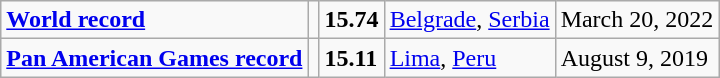<table class="wikitable">
<tr>
<td><strong><a href='#'>World record</a></strong></td>
<td></td>
<td><strong>15.74</strong></td>
<td><a href='#'>Belgrade</a>, <a href='#'>Serbia</a></td>
<td>March 20, 2022</td>
</tr>
<tr>
<td><strong><a href='#'>Pan American Games record</a></strong></td>
<td></td>
<td><strong>15.11</strong></td>
<td><a href='#'>Lima</a>, <a href='#'>Peru</a></td>
<td>August 9, 2019</td>
</tr>
</table>
